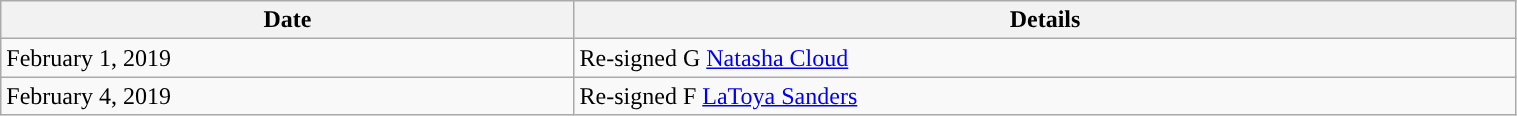<table class="wikitable" style="width:80%">
<tr>
<th>Date</th>
<th>Details</th>
</tr>
<tr>
<td>February 1, 2019</td>
<td>Re-signed G <a href='#'>Natasha Cloud</a></td>
</tr>
<tr>
<td>February 4, 2019</td>
<td>Re-signed F <a href='#'>LaToya Sanders</a></td>
</tr>
</table>
